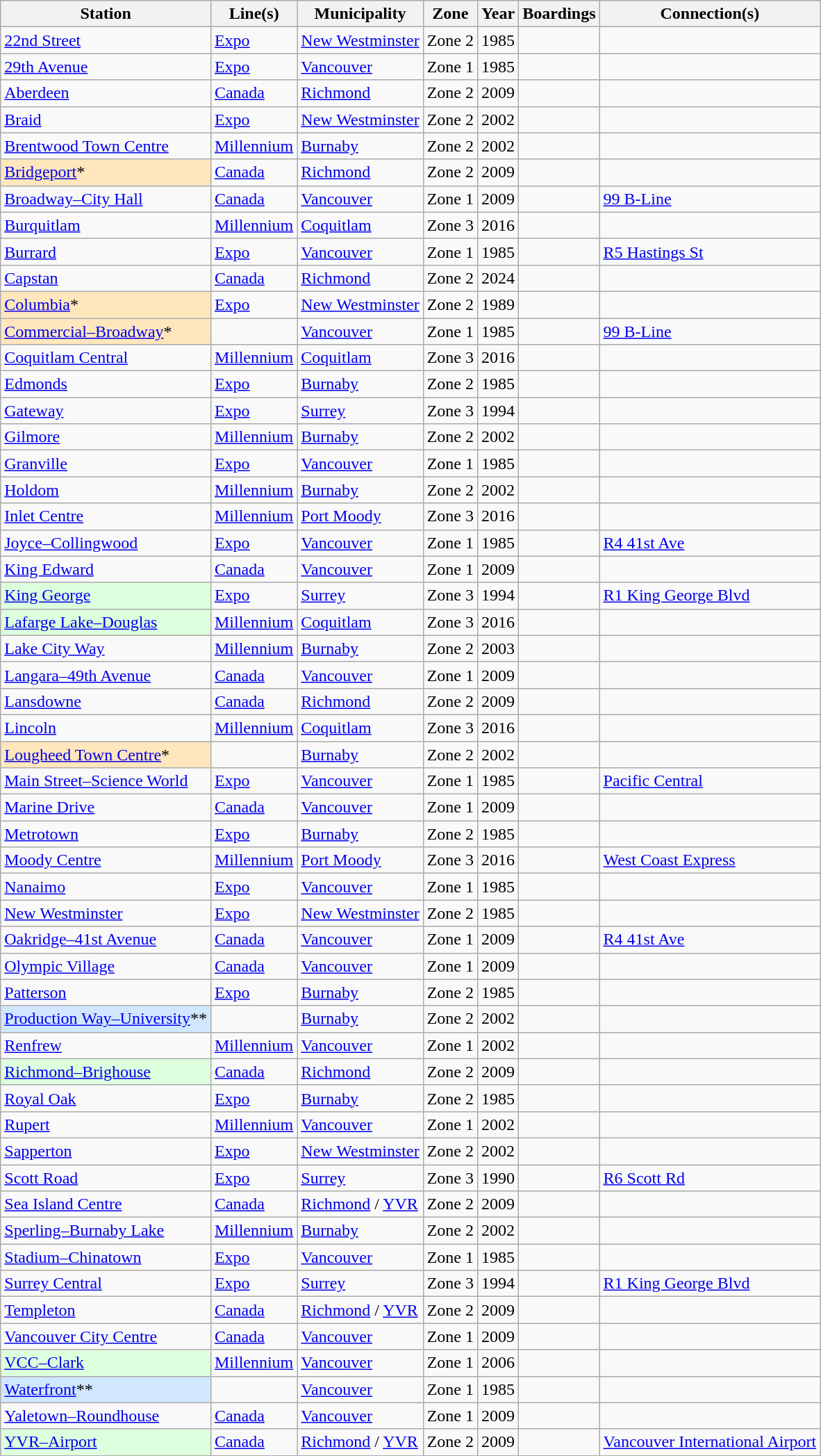<table class="wikitable sortable">
<tr>
<th>Station</th>
<th>Line(s)</th>
<th>Municipality</th>
<th>Zone</th>
<th>Year</th>
<th>Boardings</th>
<th>Connection(s)</th>
</tr>
<tr>
<td><a href='#'>22nd Street</a></td>
<td> <a href='#'>Expo</a></td>
<td><a href='#'>New Westminster</a></td>
<td>Zone 2</td>
<td>1985</td>
<td></td>
<td></td>
</tr>
<tr>
<td><a href='#'>29th Avenue</a></td>
<td> <a href='#'>Expo</a></td>
<td><a href='#'>Vancouver</a></td>
<td>Zone 1</td>
<td>1985</td>
<td></td>
<td></td>
</tr>
<tr>
<td><a href='#'>Aberdeen</a></td>
<td> <a href='#'>Canada</a></td>
<td><a href='#'>Richmond</a></td>
<td>Zone 2</td>
<td>2009</td>
<td></td>
<td></td>
</tr>
<tr>
<td><a href='#'>Braid</a></td>
<td> <a href='#'>Expo</a></td>
<td><a href='#'>New Westminster</a></td>
<td>Zone 2</td>
<td>2002</td>
<td></td>
<td></td>
</tr>
<tr>
<td><a href='#'>Brentwood Town Centre</a></td>
<td> <a href='#'>Millennium</a></td>
<td><a href='#'>Burnaby</a></td>
<td>Zone 2</td>
<td>2002</td>
<td></td>
<td></td>
</tr>
<tr>
<td style="background-color:#FFE6BD"><a href='#'>Bridgeport</a>*</td>
<td> <a href='#'>Canada</a></td>
<td><a href='#'>Richmond</a></td>
<td>Zone 2</td>
<td>2009</td>
<td></td>
<td></td>
</tr>
<tr>
<td><a href='#'>Broadway–City Hall</a></td>
<td> <a href='#'>Canada</a></td>
<td><a href='#'>Vancouver</a></td>
<td>Zone 1</td>
<td>2009</td>
<td></td>
<td> <a href='#'>99 B-Line</a></td>
</tr>
<tr>
<td><a href='#'>Burquitlam</a></td>
<td> <a href='#'>Millennium</a></td>
<td><a href='#'>Coquitlam</a></td>
<td>Zone 3</td>
<td>2016</td>
<td></td>
<td></td>
</tr>
<tr>
<td><a href='#'>Burrard</a></td>
<td> <a href='#'>Expo</a></td>
<td><a href='#'>Vancouver</a></td>
<td>Zone 1</td>
<td>1985</td>
<td></td>
<td> <a href='#'>R5 Hastings St</a></td>
</tr>
<tr>
<td><a href='#'>Capstan</a></td>
<td> <a href='#'>Canada</a></td>
<td><a href='#'>Richmond</a></td>
<td>Zone 2</td>
<td>2024</td>
<td></td>
<td></td>
</tr>
<tr>
<td style="background-color:#FFE6BD"><a href='#'>Columbia</a>*</td>
<td> <a href='#'>Expo</a></td>
<td><a href='#'>New Westminster</a></td>
<td>Zone 2</td>
<td>1989</td>
<td></td>
<td></td>
</tr>
<tr>
<td style="background-color:#FFE6BD"><a href='#'>Commercial–Broadway</a>*</td>
<td></td>
<td><a href='#'>Vancouver</a></td>
<td>Zone 1</td>
<td>1985</td>
<td></td>
<td> <a href='#'>99 B-Line</a></td>
</tr>
<tr>
<td><a href='#'>Coquitlam Central</a></td>
<td> <a href='#'>Millennium</a></td>
<td><a href='#'>Coquitlam</a></td>
<td>Zone 3</td>
<td>2016</td>
<td></td>
<td></td>
</tr>
<tr>
<td><a href='#'>Edmonds</a></td>
<td> <a href='#'>Expo</a></td>
<td><a href='#'>Burnaby</a></td>
<td>Zone 2</td>
<td>1985</td>
<td></td>
<td></td>
</tr>
<tr>
<td><a href='#'>Gateway</a></td>
<td> <a href='#'>Expo</a></td>
<td><a href='#'>Surrey</a></td>
<td>Zone 3</td>
<td>1994</td>
<td></td>
<td></td>
</tr>
<tr>
<td><a href='#'>Gilmore</a></td>
<td> <a href='#'>Millennium</a></td>
<td><a href='#'>Burnaby</a></td>
<td>Zone 2</td>
<td>2002</td>
<td></td>
<td></td>
</tr>
<tr>
<td><a href='#'>Granville</a></td>
<td> <a href='#'>Expo</a></td>
<td><a href='#'>Vancouver</a></td>
<td>Zone 1</td>
<td>1985</td>
<td></td>
<td></td>
</tr>
<tr>
<td><a href='#'>Holdom</a></td>
<td> <a href='#'>Millennium</a></td>
<td><a href='#'>Burnaby</a></td>
<td>Zone 2</td>
<td>2002</td>
<td></td>
<td></td>
</tr>
<tr>
<td><a href='#'>Inlet Centre</a></td>
<td> <a href='#'>Millennium</a></td>
<td><a href='#'>Port Moody</a></td>
<td>Zone 3</td>
<td>2016</td>
<td></td>
<td></td>
</tr>
<tr>
<td><a href='#'>Joyce–Collingwood</a></td>
<td> <a href='#'>Expo</a></td>
<td><a href='#'>Vancouver</a></td>
<td>Zone 1</td>
<td>1985</td>
<td></td>
<td> <a href='#'>R4 41st Ave</a></td>
</tr>
<tr>
<td><a href='#'>King Edward</a></td>
<td> <a href='#'>Canada</a></td>
<td><a href='#'>Vancouver</a></td>
<td>Zone 1</td>
<td>2009</td>
<td></td>
<td></td>
</tr>
<tr>
<td style="background-color:#ddffdd"><a href='#'>King George</a></td>
<td> <a href='#'>Expo</a></td>
<td><a href='#'>Surrey</a></td>
<td>Zone 3</td>
<td>1994</td>
<td></td>
<td> <a href='#'>R1 King George Blvd</a></td>
</tr>
<tr>
<td style="background-color:#ddffdd"><a href='#'>Lafarge Lake–Douglas</a></td>
<td> <a href='#'>Millennium</a></td>
<td><a href='#'>Coquitlam</a></td>
<td>Zone 3</td>
<td>2016</td>
<td></td>
<td></td>
</tr>
<tr>
<td><a href='#'>Lake City Way</a></td>
<td> <a href='#'>Millennium</a></td>
<td><a href='#'>Burnaby</a></td>
<td>Zone 2</td>
<td>2003</td>
<td></td>
<td></td>
</tr>
<tr>
<td><a href='#'>Langara–49th Avenue</a></td>
<td> <a href='#'>Canada</a></td>
<td><a href='#'>Vancouver</a></td>
<td>Zone 1</td>
<td>2009</td>
<td></td>
<td></td>
</tr>
<tr>
<td><a href='#'>Lansdowne</a></td>
<td> <a href='#'>Canada</a></td>
<td><a href='#'>Richmond</a></td>
<td>Zone 2</td>
<td>2009</td>
<td></td>
<td></td>
</tr>
<tr>
<td><a href='#'>Lincoln</a></td>
<td> <a href='#'>Millennium</a></td>
<td><a href='#'>Coquitlam</a></td>
<td>Zone 3</td>
<td>2016</td>
<td></td>
<td></td>
</tr>
<tr>
<td style="background-color:#FFE6BD"><a href='#'>Lougheed Town Centre</a>*</td>
<td></td>
<td><a href='#'>Burnaby</a></td>
<td>Zone 2</td>
<td>2002</td>
<td></td>
<td></td>
</tr>
<tr>
<td><a href='#'>Main Street–Science World</a></td>
<td> <a href='#'>Expo</a></td>
<td><a href='#'>Vancouver</a></td>
<td>Zone 1</td>
<td>1985</td>
<td></td>
<td>  <a href='#'>Pacific Central</a></td>
</tr>
<tr>
<td><a href='#'>Marine Drive</a></td>
<td> <a href='#'>Canada</a></td>
<td><a href='#'>Vancouver</a></td>
<td>Zone 1</td>
<td>2009</td>
<td></td>
<td></td>
</tr>
<tr>
<td><a href='#'>Metrotown</a></td>
<td> <a href='#'>Expo</a></td>
<td><a href='#'>Burnaby</a></td>
<td>Zone 2</td>
<td>1985</td>
<td></td>
<td></td>
</tr>
<tr>
<td><a href='#'>Moody Centre</a></td>
<td> <a href='#'>Millennium</a></td>
<td><a href='#'>Port Moody</a></td>
<td>Zone 3</td>
<td>2016</td>
<td></td>
<td> <a href='#'>West Coast Express</a></td>
</tr>
<tr>
<td><a href='#'>Nanaimo</a></td>
<td> <a href='#'>Expo</a></td>
<td><a href='#'>Vancouver</a></td>
<td>Zone 1</td>
<td>1985</td>
<td></td>
<td></td>
</tr>
<tr>
<td><a href='#'>New Westminster</a></td>
<td> <a href='#'>Expo</a></td>
<td><a href='#'>New Westminster</a></td>
<td>Zone 2</td>
<td>1985</td>
<td></td>
<td></td>
</tr>
<tr>
<td><a href='#'>Oakridge–41st Avenue</a></td>
<td> <a href='#'>Canada</a></td>
<td><a href='#'>Vancouver</a></td>
<td>Zone 1</td>
<td>2009</td>
<td></td>
<td> <a href='#'>R4 41st Ave</a></td>
</tr>
<tr>
<td><a href='#'>Olympic Village</a></td>
<td> <a href='#'>Canada</a></td>
<td><a href='#'>Vancouver</a></td>
<td>Zone 1</td>
<td>2009</td>
<td></td>
<td></td>
</tr>
<tr>
<td><a href='#'>Patterson</a></td>
<td> <a href='#'>Expo</a></td>
<td><a href='#'>Burnaby</a></td>
<td>Zone 2</td>
<td>1985</td>
<td></td>
<td></td>
</tr>
<tr>
<td style="background-color:#D0E7FF"><a href='#'>Production Way–University</a>**</td>
<td></td>
<td><a href='#'>Burnaby</a></td>
<td>Zone 2</td>
<td>2002</td>
<td></td>
<td></td>
</tr>
<tr>
<td><a href='#'>Renfrew</a></td>
<td> <a href='#'>Millennium</a></td>
<td><a href='#'>Vancouver</a></td>
<td>Zone 1</td>
<td>2002</td>
<td></td>
<td></td>
</tr>
<tr>
<td style="background-color:#ddffdd"><a href='#'>Richmond–Brighouse</a></td>
<td> <a href='#'>Canada</a></td>
<td><a href='#'>Richmond</a></td>
<td>Zone 2</td>
<td>2009</td>
<td></td>
<td></td>
</tr>
<tr>
<td><a href='#'>Royal Oak</a></td>
<td> <a href='#'>Expo</a></td>
<td><a href='#'>Burnaby</a></td>
<td>Zone 2</td>
<td>1985</td>
<td></td>
<td></td>
</tr>
<tr>
<td><a href='#'>Rupert</a></td>
<td> <a href='#'>Millennium</a></td>
<td><a href='#'>Vancouver</a></td>
<td>Zone 1</td>
<td>2002</td>
<td></td>
<td></td>
</tr>
<tr>
<td><a href='#'>Sapperton</a></td>
<td> <a href='#'>Expo</a></td>
<td><a href='#'>New Westminster</a></td>
<td>Zone 2</td>
<td>2002</td>
<td></td>
<td></td>
</tr>
<tr>
<td><a href='#'>Scott Road</a></td>
<td> <a href='#'>Expo</a></td>
<td><a href='#'>Surrey</a></td>
<td>Zone 3</td>
<td>1990</td>
<td></td>
<td> <a href='#'>R6 Scott Rd</a></td>
</tr>
<tr>
<td><a href='#'>Sea Island Centre</a></td>
<td> <a href='#'>Canada</a></td>
<td><a href='#'>Richmond</a> / <a href='#'>YVR</a></td>
<td>Zone 2</td>
<td>2009</td>
<td></td>
<td></td>
</tr>
<tr>
<td><a href='#'>Sperling–Burnaby Lake</a></td>
<td> <a href='#'>Millennium</a></td>
<td><a href='#'>Burnaby</a></td>
<td>Zone 2</td>
<td>2002</td>
<td></td>
<td></td>
</tr>
<tr>
<td><a href='#'>Stadium–Chinatown</a></td>
<td> <a href='#'>Expo</a></td>
<td><a href='#'>Vancouver</a></td>
<td>Zone 1</td>
<td>1985</td>
<td></td>
<td></td>
</tr>
<tr>
<td><a href='#'>Surrey Central</a></td>
<td> <a href='#'>Expo</a></td>
<td><a href='#'>Surrey</a></td>
<td>Zone 3</td>
<td>1994</td>
<td></td>
<td> <a href='#'>R1 King George Blvd</a></td>
</tr>
<tr>
<td><a href='#'>Templeton</a></td>
<td> <a href='#'>Canada</a></td>
<td><a href='#'>Richmond</a> / <a href='#'>YVR</a></td>
<td>Zone 2</td>
<td>2009</td>
<td></td>
<td></td>
</tr>
<tr>
<td><a href='#'>Vancouver City Centre</a></td>
<td> <a href='#'>Canada</a></td>
<td><a href='#'>Vancouver</a></td>
<td>Zone 1</td>
<td>2009</td>
<td></td>
<td></td>
</tr>
<tr>
<td style="background-color:#ddffdd"><a href='#'>VCC–Clark</a></td>
<td> <a href='#'>Millennium</a></td>
<td><a href='#'>Vancouver</a></td>
<td>Zone 1</td>
<td>2006</td>
<td></td>
<td></td>
</tr>
<tr>
<td style="background-color:#D0E7FF"><a href='#'>Waterfront</a>**</td>
<td></td>
<td><a href='#'>Vancouver</a></td>
<td>Zone 1</td>
<td>1985</td>
<td></td>
<td></td>
</tr>
<tr>
<td><a href='#'>Yaletown–Roundhouse</a></td>
<td> <a href='#'>Canada</a></td>
<td><a href='#'>Vancouver</a></td>
<td>Zone 1</td>
<td>2009</td>
<td></td>
<td></td>
</tr>
<tr>
<td style="background-color:#ddffdd"><a href='#'>YVR–Airport</a></td>
<td> <a href='#'>Canada</a></td>
<td><a href='#'>Richmond</a> / <a href='#'>YVR</a></td>
<td>Zone 2</td>
<td>2009</td>
<td></td>
<td> <a href='#'>Vancouver International Airport</a></td>
</tr>
</table>
